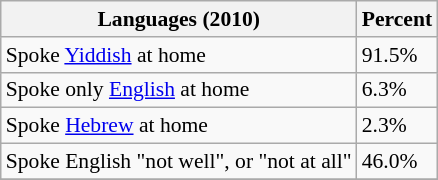<table class="wikitable sortable collapsible" style="font-size: 90%;">
<tr>
<th>Languages (2010) </th>
<th>Percent</th>
</tr>
<tr>
<td>Spoke <a href='#'>Yiddish</a> at home</td>
<td>91.5%</td>
</tr>
<tr>
<td>Spoke only <a href='#'>English</a> at home</td>
<td>6.3%</td>
</tr>
<tr>
<td>Spoke <a href='#'>Hebrew</a> at home</td>
<td>2.3%</td>
</tr>
<tr>
<td>Spoke English "not well", or "not at all"</td>
<td>46.0%</td>
</tr>
<tr>
</tr>
</table>
